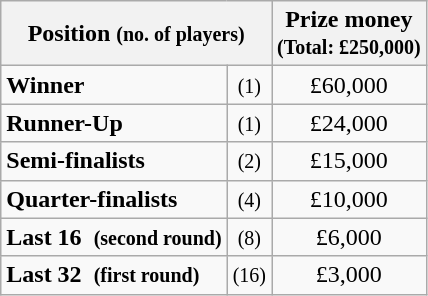<table class="wikitable">
<tr>
<th colspan=2>Position <small>(no. of players)</small></th>
<th>Prize money<br><small>(Total: £250,000)</small></th>
</tr>
<tr>
<td><strong>Winner</strong></td>
<td align=center><small>(1)</small></td>
<td align=center>£60,000</td>
</tr>
<tr>
<td><strong>Runner-Up</strong></td>
<td align=center><small>(1)</small></td>
<td align=center>£24,000</td>
</tr>
<tr>
<td><strong>Semi-finalists</strong></td>
<td align=center><small>(2)</small></td>
<td align=center>£15,000</td>
</tr>
<tr>
<td><strong>Quarter-finalists</strong></td>
<td align=center><small>(4)</small></td>
<td align=center>£10,000</td>
</tr>
<tr>
<td><strong>Last 16  <small>(second round)</small></strong></td>
<td align=center><small>(8)</small></td>
<td align=center>£6,000</td>
</tr>
<tr>
<td><strong>Last 32  <small>(first round)</small></strong></td>
<td align=center><small>(16)</small></td>
<td align=center>£3,000</td>
</tr>
</table>
